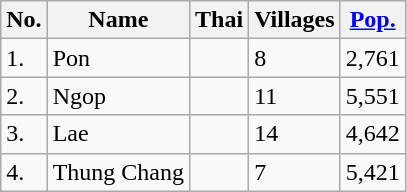<table class="wikitable sortable">
<tr>
<th>No.</th>
<th>Name</th>
<th>Thai</th>
<th>Villages</th>
<th><a href='#'>Pop.</a></th>
</tr>
<tr>
<td>1.</td>
<td>Pon</td>
<td></td>
<td>8</td>
<td>2,761</td>
</tr>
<tr>
<td>2.</td>
<td>Ngop</td>
<td></td>
<td>11</td>
<td>5,551</td>
</tr>
<tr>
<td>3.</td>
<td>Lae</td>
<td></td>
<td>14</td>
<td>4,642</td>
</tr>
<tr>
<td>4.</td>
<td>Thung Chang</td>
<td></td>
<td>7</td>
<td>5,421</td>
</tr>
</table>
